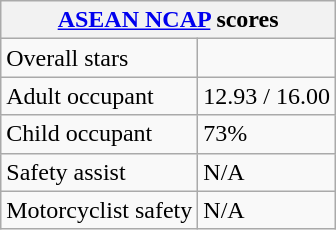<table class="wikitable">
<tr>
<th colspan="3"><a href='#'>ASEAN NCAP</a> scores</th>
</tr>
<tr>
<td>Overall stars</td>
<td></td>
</tr>
<tr>
<td>Adult occupant</td>
<td colspan="2">12.93 / 16.00</td>
</tr>
<tr>
<td>Child occupant</td>
<td colspan="2">73%</td>
</tr>
<tr>
<td>Safety assist</td>
<td colspan="2">N/A</td>
</tr>
<tr>
<td>Motorcyclist safety</td>
<td colspan="2">N/A</td>
</tr>
</table>
